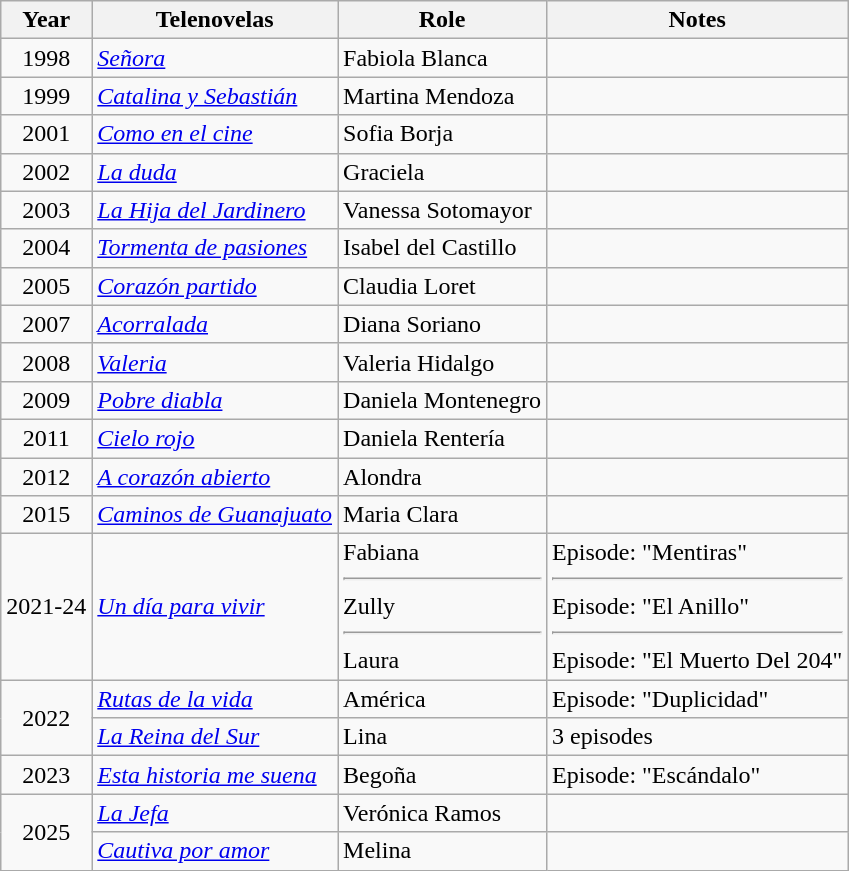<table class="wikitable">
<tr>
<th>Year</th>
<th>Telenovelas</th>
<th>Role</th>
<th>Notes</th>
</tr>
<tr>
<td align=center>1998</td>
<td><em><a href='#'>Señora</a></em></td>
<td>Fabiola Blanca</td>
<td></td>
</tr>
<tr>
<td align=center>1999</td>
<td><em><a href='#'>Catalina y Sebastián</a></em></td>
<td>Martina Mendoza</td>
<td></td>
</tr>
<tr>
<td align=center>2001</td>
<td><em><a href='#'>Como en el cine</a></em></td>
<td>Sofia Borja</td>
<td></td>
</tr>
<tr>
<td align=center>2002</td>
<td><em><a href='#'>La duda</a></em></td>
<td>Graciela</td>
<td></td>
</tr>
<tr>
<td align=center>2003</td>
<td><em><a href='#'>La Hija del Jardinero</a></em></td>
<td>Vanessa Sotomayor</td>
<td></td>
</tr>
<tr>
<td align=center>2004</td>
<td><em><a href='#'>Tormenta de pasiones</a></em></td>
<td>Isabel del Castillo</td>
<td></td>
</tr>
<tr>
<td align=center>2005</td>
<td><em><a href='#'>Corazón partido</a></em></td>
<td>Claudia Loret</td>
<td></td>
</tr>
<tr>
<td align=center>2007</td>
<td><em><a href='#'>Acorralada</a></em></td>
<td>Diana Soriano</td>
<td></td>
</tr>
<tr>
<td align=center>2008</td>
<td><em><a href='#'>Valeria</a></em></td>
<td>Valeria Hidalgo</td>
<td></td>
</tr>
<tr>
<td align=center>2009</td>
<td><em><a href='#'>Pobre diabla</a></em></td>
<td>Daniela Montenegro</td>
<td></td>
</tr>
<tr>
<td align=center>2011</td>
<td><em><a href='#'>Cielo rojo</a></em></td>
<td>Daniela Rentería</td>
<td></td>
</tr>
<tr>
<td align=center>2012</td>
<td><em><a href='#'>A corazón abierto</a></em></td>
<td>Alondra</td>
<td></td>
</tr>
<tr>
<td align=center>2015</td>
<td><em><a href='#'>Caminos de Guanajuato</a></em></td>
<td>Maria Clara</td>
<td></td>
</tr>
<tr>
<td align=center>2021-24</td>
<td><em><a href='#'>Un día para vivir</a></em></td>
<td>Fabiana<hr>Zully<hr>Laura</td>
<td>Episode: "Mentiras"<hr>Episode: "El Anillo"<hr>Episode: "El Muerto Del 204"</td>
</tr>
<tr>
<td rowspan=2 align=center>2022</td>
<td><em><a href='#'>Rutas de la vida</a></em></td>
<td>América</td>
<td>Episode: "Duplicidad"</td>
</tr>
<tr>
<td><em><a href='#'>La Reina del Sur</a></em></td>
<td>Lina</td>
<td>3 episodes</td>
</tr>
<tr>
<td align=center>2023</td>
<td><em><a href='#'>Esta historia me suena</a></em></td>
<td>Begoña</td>
<td>Episode: "Escándalo"</td>
</tr>
<tr>
<td rowspan=2 align=center>2025</td>
<td><em><a href='#'>La Jefa</a></em></td>
<td>Verónica Ramos</td>
<td></td>
</tr>
<tr>
<td><em><a href='#'>Cautiva por amor</a></em></td>
<td>Melina</td>
<td></td>
</tr>
</table>
